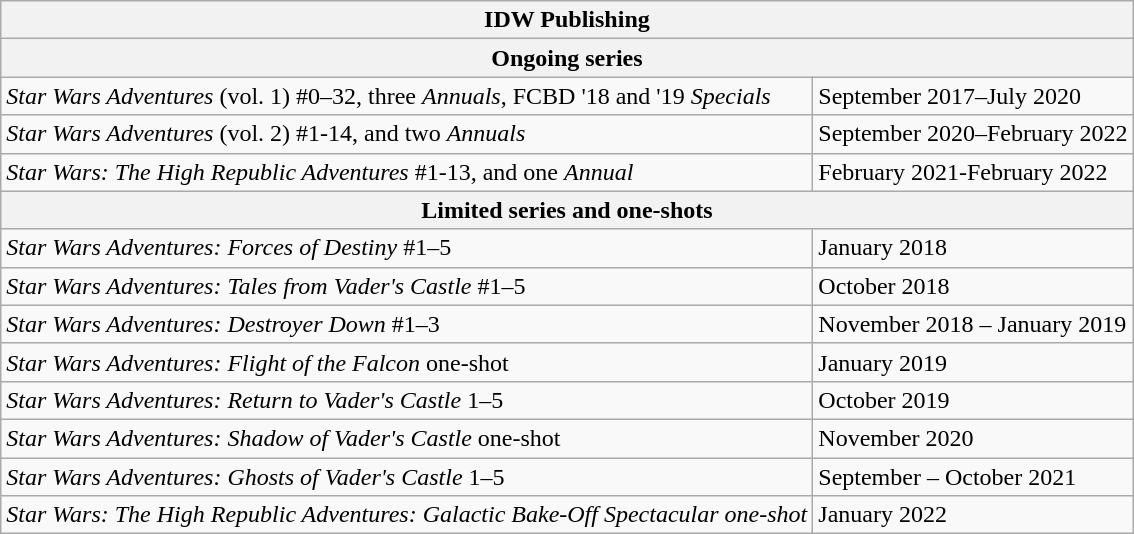<table class="wikitable">
<tr>
<th colspan="2">IDW Publishing</th>
</tr>
<tr>
<th colspan="2">Ongoing series</th>
</tr>
<tr>
<td><em>Star Wars Adventures</em> (vol. 1) #0–32, three <em>Annuals</em>, FCBD '18 and '19 <em>Specials</em></td>
<td>September 2017–July 2020</td>
</tr>
<tr>
<td><em>Star Wars Adventures</em> (vol. 2) #1-14, and two <em>Annuals</em></td>
<td>September 2020–February 2022</td>
</tr>
<tr>
<td><em>Star Wars: The High Republic Adventures</em> #1-13, and one <em>Annual</em></td>
<td>February 2021-February 2022</td>
</tr>
<tr>
<th colspan="2">Limited series and one-shots</th>
</tr>
<tr>
<td><em>Star Wars Adventures: Forces of Destiny</em> #1–5</td>
<td>January 2018</td>
</tr>
<tr>
<td><em>Star Wars Adventures: Tales from Vader's Castle</em> #1–5</td>
<td>October 2018</td>
</tr>
<tr>
<td><em>Star Wars Adventures: Destroyer Down</em> #1–3</td>
<td>November 2018 – January 2019</td>
</tr>
<tr>
<td><em>Star Wars Adventures: Flight of the Falcon</em> one-shot</td>
<td>January 2019</td>
</tr>
<tr>
<td><em>Star Wars Adventures: Return to Vader's Castle</em> 1–5</td>
<td>October 2019</td>
</tr>
<tr>
<td><em>Star Wars Adventures: Shadow of Vader's Castle</em> one-shot</td>
<td>November 2020</td>
</tr>
<tr>
<td><em>Star Wars Adventures: Ghosts of Vader's Castle</em> 1–5</td>
<td>September – October 2021</td>
</tr>
<tr>
<td><em>Star Wars: The High Republic Adventures: Galactic Bake-Off Spectacular one-shot</em></td>
<td>January 2022</td>
</tr>
</table>
